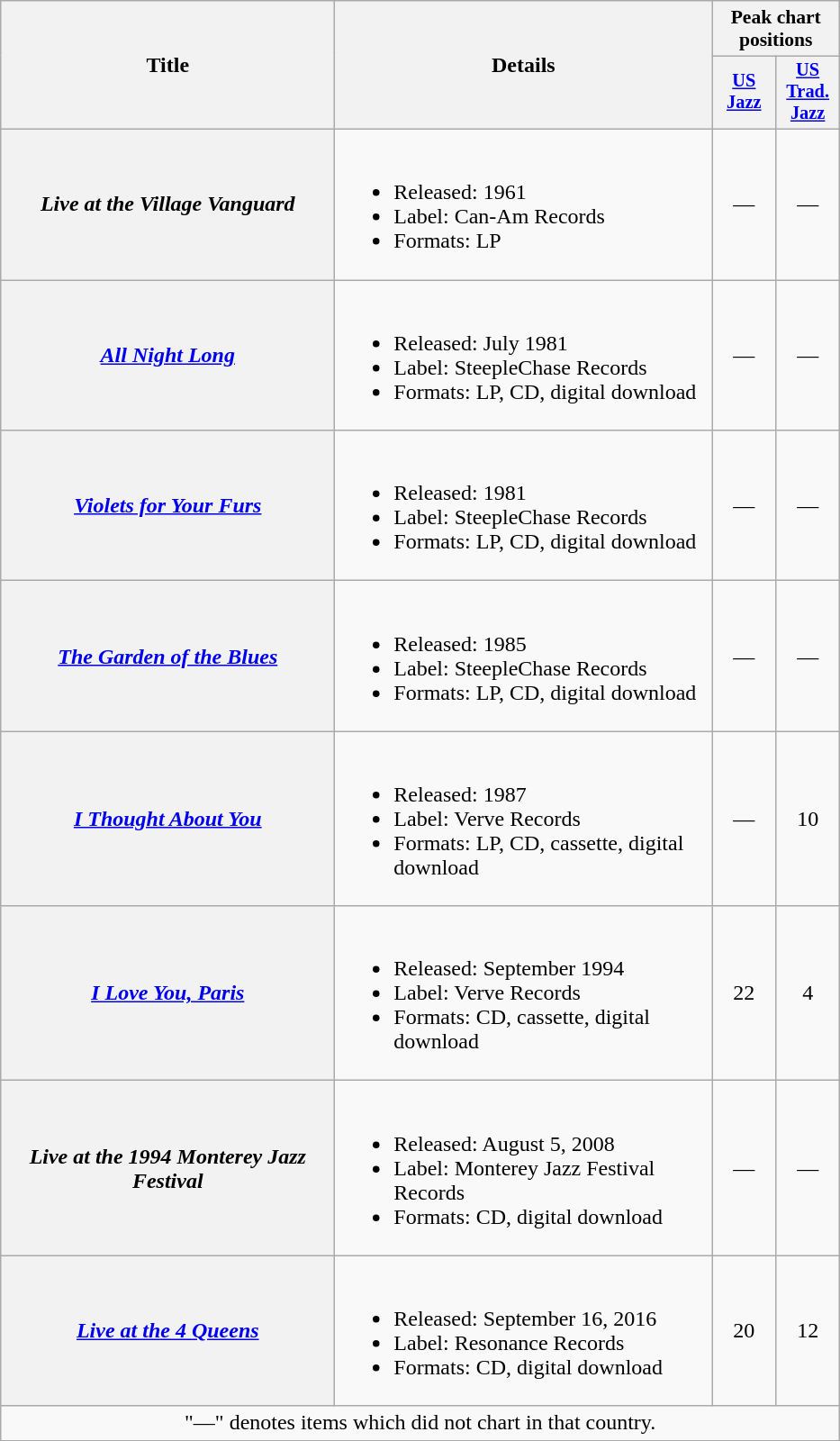<table class="wikitable plainrowheaders" style=text-align:center;>
<tr>
<th scope="col" rowspan="2" style="width:15em;">Title</th>
<th scope="col" rowspan="2" style="width:17em;">Details</th>
<th scope="col" colspan="2" style="width:3em;font-size:90%;">Peak chart positions</th>
</tr>
<tr>
<th scope="col" style="width:3em;font-size:85%;"><a href='#'>US</a><br><a href='#'>Jazz</a><br></th>
<th scope="col" style="width:3em;font-size:85%;"><a href='#'>US</a><br><a href='#'>Trad. Jazz</a><br></th>
</tr>
<tr>
<th scope="row"><em>Live at the Village Vanguard</em></th>
<td align=left><br><ul><li>Released: 1961</li><li>Label: Can-Am Records</li><li>Formats: LP</li></ul></td>
<td>—</td>
<td>—</td>
</tr>
<tr>
<th scope="row"><em><a href='#'>All Night Long</a></em></th>
<td align=left><br><ul><li>Released: July 1981</li><li>Label: SteepleChase Records</li><li>Formats: LP, CD, digital download</li></ul></td>
<td>—</td>
<td>—</td>
</tr>
<tr>
<th scope="row"><em><a href='#'>Violets for Your Furs</a></em></th>
<td align=left><br><ul><li>Released: 1981</li><li>Label: SteepleChase Records</li><li>Formats: LP, CD, digital download</li></ul></td>
<td>—</td>
<td>—</td>
</tr>
<tr>
<th scope="row"><em><a href='#'>The Garden of the Blues</a></em></th>
<td align=left><br><ul><li>Released: 1985</li><li>Label: SteepleChase Records</li><li>Formats: LP, CD, digital download</li></ul></td>
<td>—</td>
<td>—</td>
</tr>
<tr>
<th scope="row"><em><a href='#'>I Thought About You</a></em></th>
<td align=left><br><ul><li>Released: 1987</li><li>Label: Verve Records</li><li>Formats: LP, CD, cassette, digital download</li></ul></td>
<td>—</td>
<td>10</td>
</tr>
<tr>
<th scope="row"><em><a href='#'>I Love You, Paris</a></em></th>
<td align=left><br><ul><li>Released: September 1994</li><li>Label: Verve Records</li><li>Formats: CD, cassette, digital download</li></ul></td>
<td>22</td>
<td>4</td>
</tr>
<tr>
<th scope="row"><em>Live at the 1994 Monterey Jazz Festival</em></th>
<td align=left><br><ul><li>Released: August 5, 2008</li><li>Label: Monterey Jazz Festival Records</li><li>Formats: CD, digital download</li></ul></td>
<td>—</td>
<td>—</td>
</tr>
<tr>
<th scope="row"><em><a href='#'>Live at the 4 Queens</a></em></th>
<td align=left><br><ul><li>Released: September 16, 2016</li><li>Label: Resonance Records</li><li>Formats: CD, digital download</li></ul></td>
<td>20</td>
<td>12</td>
</tr>
<tr>
<td colspan="4" style="text-align:center;" style="font-size:90%">"—" denotes items which did not chart in that country.</td>
</tr>
<tr>
</tr>
</table>
